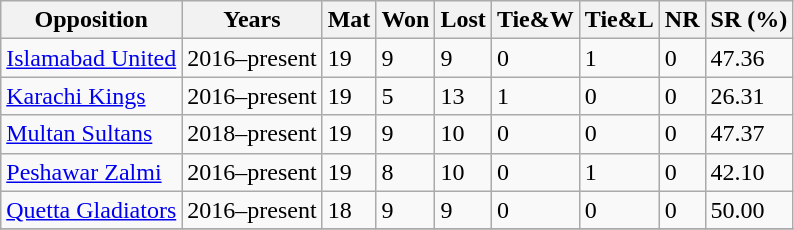<table class="wikitable sortable">
<tr>
<th class="unsortable">Opposition</th>
<th class="unsortable">Years</th>
<th>Mat</th>
<th>Won</th>
<th>Lost</th>
<th>Tie&W</th>
<th>Tie&L</th>
<th>NR</th>
<th>SR (%)</th>
</tr>
<tr>
<td><a href='#'>Islamabad United</a></td>
<td>2016–present</td>
<td>19</td>
<td>9</td>
<td>9</td>
<td>0</td>
<td>1</td>
<td>0</td>
<td>47.36</td>
</tr>
<tr>
<td><a href='#'>Karachi Kings</a></td>
<td>2016–present</td>
<td>19</td>
<td>5</td>
<td>13</td>
<td>1</td>
<td>0</td>
<td>0</td>
<td>26.31</td>
</tr>
<tr>
<td><a href='#'>Multan Sultans</a></td>
<td>2018–present</td>
<td>19</td>
<td>9</td>
<td>10</td>
<td>0</td>
<td>0</td>
<td>0</td>
<td>47.37</td>
</tr>
<tr>
<td><a href='#'>Peshawar Zalmi</a></td>
<td>2016–present</td>
<td>19</td>
<td>8</td>
<td>10</td>
<td>0</td>
<td>1</td>
<td>0</td>
<td>42.10</td>
</tr>
<tr>
<td><a href='#'>Quetta Gladiators</a></td>
<td>2016–present</td>
<td>18</td>
<td>9</td>
<td>9</td>
<td>0</td>
<td>0</td>
<td>0</td>
<td>50.00</td>
</tr>
<tr>
</tr>
</table>
